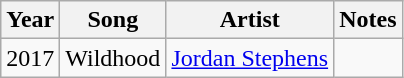<table class="wikitable">
<tr>
<th>Year</th>
<th>Song</th>
<th>Artist</th>
<th>Notes</th>
</tr>
<tr>
<td>2017</td>
<td>Wildhood</td>
<td><a href='#'>Jordan Stephens</a></td>
<td></td>
</tr>
</table>
